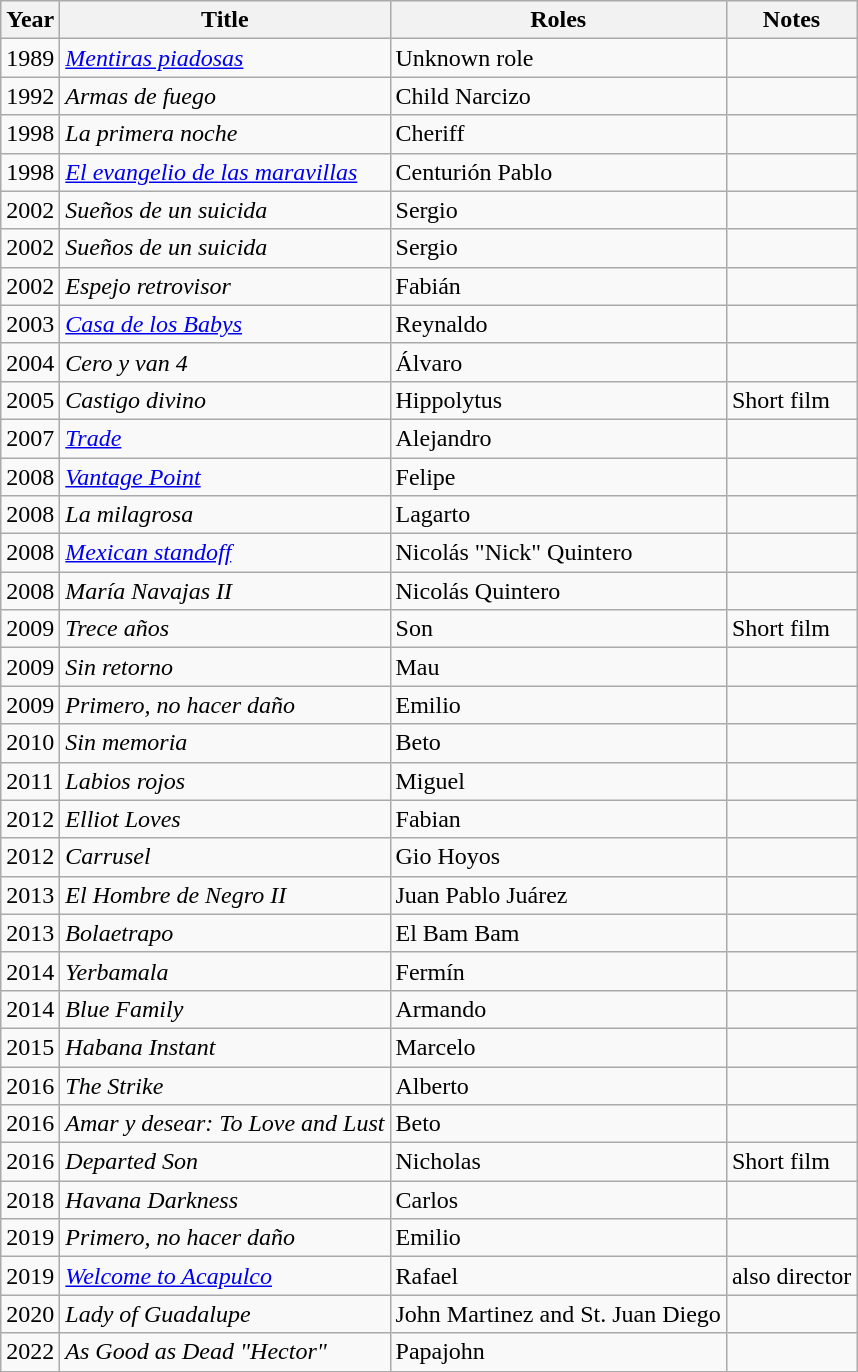<table class="wikitable sortable">
<tr>
<th>Year</th>
<th>Title</th>
<th>Roles</th>
<th>Notes</th>
</tr>
<tr>
<td>1989</td>
<td><em><a href='#'>Mentiras piadosas</a></em></td>
<td>Unknown role</td>
<td></td>
</tr>
<tr>
<td>1992</td>
<td><em>Armas de fuego</em></td>
<td>Child Narcizo</td>
<td></td>
</tr>
<tr>
<td>1998</td>
<td><em>La primera noche</em></td>
<td>Cheriff</td>
<td></td>
</tr>
<tr>
<td>1998</td>
<td><em><a href='#'>El evangelio de las maravillas</a></em></td>
<td>Centurión Pablo</td>
<td></td>
</tr>
<tr>
<td>2002</td>
<td><em>Sueños de un suicida</em></td>
<td>Sergio</td>
<td></td>
</tr>
<tr>
<td>2002</td>
<td><em>Sueños de un suicida</em></td>
<td>Sergio</td>
<td></td>
</tr>
<tr>
<td>2002</td>
<td><em>Espejo retrovisor</em></td>
<td>Fabián</td>
<td></td>
</tr>
<tr>
<td>2003</td>
<td><em><a href='#'>Casa de los Babys</a></em></td>
<td>Reynaldo</td>
<td></td>
</tr>
<tr>
<td>2004</td>
<td><em>Cero y van 4</em></td>
<td>Álvaro</td>
<td></td>
</tr>
<tr>
<td>2005</td>
<td><em>Castigo divino</em></td>
<td>Hippolytus</td>
<td>Short film</td>
</tr>
<tr>
<td>2007</td>
<td><em><a href='#'>Trade</a></em></td>
<td>Alejandro</td>
<td></td>
</tr>
<tr>
<td>2008</td>
<td><em><a href='#'>Vantage Point</a></em></td>
<td>Felipe</td>
<td></td>
</tr>
<tr>
<td>2008</td>
<td><em>La milagrosa</em></td>
<td>Lagarto</td>
<td></td>
</tr>
<tr>
<td>2008</td>
<td><em><a href='#'>Mexican standoff</a></em></td>
<td>Nicolás "Nick" Quintero</td>
<td></td>
</tr>
<tr>
<td>2008</td>
<td><em>María Navajas II</em></td>
<td>Nicolás Quintero</td>
<td></td>
</tr>
<tr>
<td>2009</td>
<td><em>Trece años</em></td>
<td>Son</td>
<td>Short film</td>
</tr>
<tr>
<td>2009</td>
<td><em>Sin retorno</em></td>
<td>Mau</td>
<td></td>
</tr>
<tr>
<td>2009</td>
<td><em>Primero, no hacer daño</em></td>
<td>Emilio</td>
<td></td>
</tr>
<tr>
<td>2010</td>
<td><em>Sin memoria</em></td>
<td>Beto</td>
<td></td>
</tr>
<tr>
<td>2011</td>
<td><em>Labios rojos</em></td>
<td>Miguel</td>
<td></td>
</tr>
<tr>
<td>2012</td>
<td><em>Elliot Loves</em></td>
<td>Fabian</td>
<td></td>
</tr>
<tr>
<td>2012</td>
<td><em>Carrusel</em></td>
<td>Gio Hoyos</td>
<td></td>
</tr>
<tr>
<td>2013</td>
<td><em>El Hombre de Negro II</em></td>
<td>Juan Pablo Juárez</td>
<td></td>
</tr>
<tr>
<td>2013</td>
<td><em>Bolaetrapo</em></td>
<td>El Bam Bam</td>
<td></td>
</tr>
<tr>
<td>2014</td>
<td><em>Yerbamala</em></td>
<td>Fermín</td>
<td></td>
</tr>
<tr>
<td>2014</td>
<td><em>Blue Family</em></td>
<td>Armando</td>
<td></td>
</tr>
<tr>
<td>2015</td>
<td><em>Habana Instant</em></td>
<td>Marcelo</td>
<td></td>
</tr>
<tr>
<td>2016</td>
<td><em>The Strike</em></td>
<td>Alberto</td>
<td></td>
</tr>
<tr>
<td>2016</td>
<td><em>Amar y desear: To Love and Lust </em></td>
<td>Beto</td>
<td></td>
</tr>
<tr>
<td>2016</td>
<td><em>Departed Son</em></td>
<td>Nicholas</td>
<td>Short film</td>
</tr>
<tr>
<td>2018</td>
<td><em>Havana Darkness</em></td>
<td>Carlos</td>
<td></td>
</tr>
<tr>
<td>2019</td>
<td><em>Primero, no hacer daño</em></td>
<td>Emilio</td>
<td></td>
</tr>
<tr>
<td>2019</td>
<td><em><a href='#'>Welcome to Acapulco</a></em></td>
<td>Rafael</td>
<td>also director</td>
</tr>
<tr>
<td>2020</td>
<td><em>Lady of Guadalupe</em></td>
<td>John Martinez and St. Juan Diego</td>
<td></td>
</tr>
<tr>
<td>2022</td>
<td><em>As Good as Dead "Hector"</em></td>
<td>Papajohn</td>
<td></td>
</tr>
</table>
